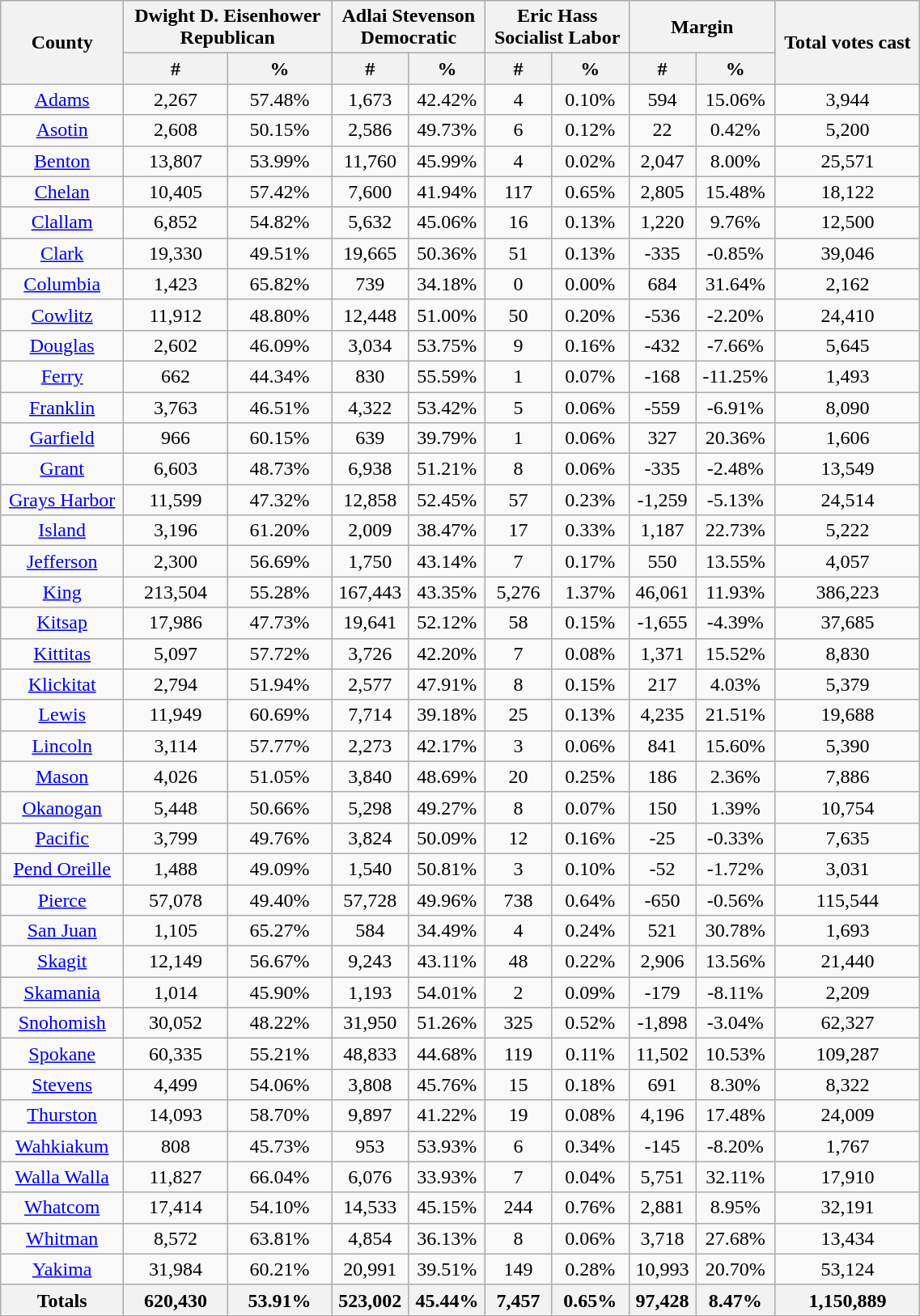<table width="60%"  class="wikitable sortable" style="text-align:center">
<tr>
<th style="text-align:center;" rowspan="2">County</th>
<th style="text-align:center;" colspan="2">Dwight D. Eisenhower<br>Republican</th>
<th style="text-align:center;" colspan="2">Adlai Stevenson<br>Democratic</th>
<th style="text-align:center;" colspan="2">Eric Hass<br>Socialist Labor</th>
<th style="text-align:center;" colspan="2">Margin</th>
<th style="text-align:center;" rowspan="2">Total votes cast</th>
</tr>
<tr>
<th style="text-align:center;" data-sort-type="number">#</th>
<th style="text-align:center;" data-sort-type="number">%</th>
<th style="text-align:center;" data-sort-type="number">#</th>
<th style="text-align:center;" data-sort-type="number">%</th>
<th style="text-align:center;" data-sort-type="number">#</th>
<th style="text-align:center;" data-sort-type="number">%</th>
<th style="text-align:center;" data-sort-type="number">#</th>
<th style="text-align:center;" data-sort-type="number">%</th>
</tr>
<tr style="text-align:center;">
<td><a href='#'>Adams</a></td>
<td>2,267</td>
<td>57.48%</td>
<td>1,673</td>
<td>42.42%</td>
<td>4</td>
<td>0.10%</td>
<td>594</td>
<td>15.06%</td>
<td>3,944</td>
</tr>
<tr style="text-align:center;">
<td><a href='#'>Asotin</a></td>
<td>2,608</td>
<td>50.15%</td>
<td>2,586</td>
<td>49.73%</td>
<td>6</td>
<td>0.12%</td>
<td>22</td>
<td>0.42%</td>
<td>5,200</td>
</tr>
<tr style="text-align:center;">
<td><a href='#'>Benton</a></td>
<td>13,807</td>
<td>53.99%</td>
<td>11,760</td>
<td>45.99%</td>
<td>4</td>
<td>0.02%</td>
<td>2,047</td>
<td>8.00%</td>
<td>25,571</td>
</tr>
<tr style="text-align:center;">
<td><a href='#'>Chelan</a></td>
<td>10,405</td>
<td>57.42%</td>
<td>7,600</td>
<td>41.94%</td>
<td>117</td>
<td>0.65%</td>
<td>2,805</td>
<td>15.48%</td>
<td>18,122</td>
</tr>
<tr style="text-align:center;">
<td><a href='#'>Clallam</a></td>
<td>6,852</td>
<td>54.82%</td>
<td>5,632</td>
<td>45.06%</td>
<td>16</td>
<td>0.13%</td>
<td>1,220</td>
<td>9.76%</td>
<td>12,500</td>
</tr>
<tr style="text-align:center;">
<td><a href='#'>Clark</a></td>
<td>19,330</td>
<td>49.51%</td>
<td>19,665</td>
<td>50.36%</td>
<td>51</td>
<td>0.13%</td>
<td>-335</td>
<td>-0.85%</td>
<td>39,046</td>
</tr>
<tr style="text-align:center;">
<td><a href='#'>Columbia</a></td>
<td>1,423</td>
<td>65.82%</td>
<td>739</td>
<td>34.18%</td>
<td>0</td>
<td>0.00%</td>
<td>684</td>
<td>31.64%</td>
<td>2,162</td>
</tr>
<tr style="text-align:center;">
<td><a href='#'>Cowlitz</a></td>
<td>11,912</td>
<td>48.80%</td>
<td>12,448</td>
<td>51.00%</td>
<td>50</td>
<td>0.20%</td>
<td>-536</td>
<td>-2.20%</td>
<td>24,410</td>
</tr>
<tr style="text-align:center;">
<td><a href='#'>Douglas</a></td>
<td>2,602</td>
<td>46.09%</td>
<td>3,034</td>
<td>53.75%</td>
<td>9</td>
<td>0.16%</td>
<td>-432</td>
<td>-7.66%</td>
<td>5,645</td>
</tr>
<tr style="text-align:center;">
<td><a href='#'>Ferry</a></td>
<td>662</td>
<td>44.34%</td>
<td>830</td>
<td>55.59%</td>
<td>1</td>
<td>0.07%</td>
<td>-168</td>
<td>-11.25%</td>
<td>1,493</td>
</tr>
<tr style="text-align:center;">
<td><a href='#'>Franklin</a></td>
<td>3,763</td>
<td>46.51%</td>
<td>4,322</td>
<td>53.42%</td>
<td>5</td>
<td>0.06%</td>
<td>-559</td>
<td>-6.91%</td>
<td>8,090</td>
</tr>
<tr style="text-align:center;">
<td><a href='#'>Garfield</a></td>
<td>966</td>
<td>60.15%</td>
<td>639</td>
<td>39.79%</td>
<td>1</td>
<td>0.06%</td>
<td>327</td>
<td>20.36%</td>
<td>1,606</td>
</tr>
<tr style="text-align:center;">
<td><a href='#'>Grant</a></td>
<td>6,603</td>
<td>48.73%</td>
<td>6,938</td>
<td>51.21%</td>
<td>8</td>
<td>0.06%</td>
<td>-335</td>
<td>-2.48%</td>
<td>13,549</td>
</tr>
<tr style="text-align:center;">
<td><a href='#'>Grays Harbor</a></td>
<td>11,599</td>
<td>47.32%</td>
<td>12,858</td>
<td>52.45%</td>
<td>57</td>
<td>0.23%</td>
<td>-1,259</td>
<td>-5.13%</td>
<td>24,514</td>
</tr>
<tr style="text-align:center;">
<td><a href='#'>Island</a></td>
<td>3,196</td>
<td>61.20%</td>
<td>2,009</td>
<td>38.47%</td>
<td>17</td>
<td>0.33%</td>
<td>1,187</td>
<td>22.73%</td>
<td>5,222</td>
</tr>
<tr style="text-align:center;">
<td><a href='#'>Jefferson</a></td>
<td>2,300</td>
<td>56.69%</td>
<td>1,750</td>
<td>43.14%</td>
<td>7</td>
<td>0.17%</td>
<td>550</td>
<td>13.55%</td>
<td>4,057</td>
</tr>
<tr style="text-align:center;">
<td><a href='#'>King</a></td>
<td>213,504</td>
<td>55.28%</td>
<td>167,443</td>
<td>43.35%</td>
<td>5,276</td>
<td>1.37%</td>
<td>46,061</td>
<td>11.93%</td>
<td>386,223</td>
</tr>
<tr style="text-align:center;">
<td><a href='#'>Kitsap</a></td>
<td>17,986</td>
<td>47.73%</td>
<td>19,641</td>
<td>52.12%</td>
<td>58</td>
<td>0.15%</td>
<td>-1,655</td>
<td>-4.39%</td>
<td>37,685</td>
</tr>
<tr style="text-align:center;">
<td><a href='#'>Kittitas</a></td>
<td>5,097</td>
<td>57.72%</td>
<td>3,726</td>
<td>42.20%</td>
<td>7</td>
<td>0.08%</td>
<td>1,371</td>
<td>15.52%</td>
<td>8,830</td>
</tr>
<tr style="text-align:center;">
<td><a href='#'>Klickitat</a></td>
<td>2,794</td>
<td>51.94%</td>
<td>2,577</td>
<td>47.91%</td>
<td>8</td>
<td>0.15%</td>
<td>217</td>
<td>4.03%</td>
<td>5,379</td>
</tr>
<tr style="text-align:center;">
<td><a href='#'>Lewis</a></td>
<td>11,949</td>
<td>60.69%</td>
<td>7,714</td>
<td>39.18%</td>
<td>25</td>
<td>0.13%</td>
<td>4,235</td>
<td>21.51%</td>
<td>19,688</td>
</tr>
<tr style="text-align:center;">
<td><a href='#'>Lincoln</a></td>
<td>3,114</td>
<td>57.77%</td>
<td>2,273</td>
<td>42.17%</td>
<td>3</td>
<td>0.06%</td>
<td>841</td>
<td>15.60%</td>
<td>5,390</td>
</tr>
<tr style="text-align:center;">
<td><a href='#'>Mason</a></td>
<td>4,026</td>
<td>51.05%</td>
<td>3,840</td>
<td>48.69%</td>
<td>20</td>
<td>0.25%</td>
<td>186</td>
<td>2.36%</td>
<td>7,886</td>
</tr>
<tr style="text-align:center;">
<td><a href='#'>Okanogan</a></td>
<td>5,448</td>
<td>50.66%</td>
<td>5,298</td>
<td>49.27%</td>
<td>8</td>
<td>0.07%</td>
<td>150</td>
<td>1.39%</td>
<td>10,754</td>
</tr>
<tr style="text-align:center;">
<td><a href='#'>Pacific</a></td>
<td>3,799</td>
<td>49.76%</td>
<td>3,824</td>
<td>50.09%</td>
<td>12</td>
<td>0.16%</td>
<td>-25</td>
<td>-0.33%</td>
<td>7,635</td>
</tr>
<tr style="text-align:center;">
<td><a href='#'>Pend Oreille</a></td>
<td>1,488</td>
<td>49.09%</td>
<td>1,540</td>
<td>50.81%</td>
<td>3</td>
<td>0.10%</td>
<td>-52</td>
<td>-1.72%</td>
<td>3,031</td>
</tr>
<tr style="text-align:center;">
<td><a href='#'>Pierce</a></td>
<td>57,078</td>
<td>49.40%</td>
<td>57,728</td>
<td>49.96%</td>
<td>738</td>
<td>0.64%</td>
<td>-650</td>
<td>-0.56%</td>
<td>115,544</td>
</tr>
<tr style="text-align:center;">
<td><a href='#'>San Juan</a></td>
<td>1,105</td>
<td>65.27%</td>
<td>584</td>
<td>34.49%</td>
<td>4</td>
<td>0.24%</td>
<td>521</td>
<td>30.78%</td>
<td>1,693</td>
</tr>
<tr style="text-align:center;">
<td><a href='#'>Skagit</a></td>
<td>12,149</td>
<td>56.67%</td>
<td>9,243</td>
<td>43.11%</td>
<td>48</td>
<td>0.22%</td>
<td>2,906</td>
<td>13.56%</td>
<td>21,440</td>
</tr>
<tr style="text-align:center;">
<td><a href='#'>Skamania</a></td>
<td>1,014</td>
<td>45.90%</td>
<td>1,193</td>
<td>54.01%</td>
<td>2</td>
<td>0.09%</td>
<td>-179</td>
<td>-8.11%</td>
<td>2,209</td>
</tr>
<tr style="text-align:center;">
<td><a href='#'>Snohomish</a></td>
<td>30,052</td>
<td>48.22%</td>
<td>31,950</td>
<td>51.26%</td>
<td>325</td>
<td>0.52%</td>
<td>-1,898</td>
<td>-3.04%</td>
<td>62,327</td>
</tr>
<tr style="text-align:center;">
<td><a href='#'>Spokane</a></td>
<td>60,335</td>
<td>55.21%</td>
<td>48,833</td>
<td>44.68%</td>
<td>119</td>
<td>0.11%</td>
<td>11,502</td>
<td>10.53%</td>
<td>109,287</td>
</tr>
<tr style="text-align:center;">
<td><a href='#'>Stevens</a></td>
<td>4,499</td>
<td>54.06%</td>
<td>3,808</td>
<td>45.76%</td>
<td>15</td>
<td>0.18%</td>
<td>691</td>
<td>8.30%</td>
<td>8,322</td>
</tr>
<tr style="text-align:center;">
<td><a href='#'>Thurston</a></td>
<td>14,093</td>
<td>58.70%</td>
<td>9,897</td>
<td>41.22%</td>
<td>19</td>
<td>0.08%</td>
<td>4,196</td>
<td>17.48%</td>
<td>24,009</td>
</tr>
<tr style="text-align:center;">
<td><a href='#'>Wahkiakum</a></td>
<td>808</td>
<td>45.73%</td>
<td>953</td>
<td>53.93%</td>
<td>6</td>
<td>0.34%</td>
<td>-145</td>
<td>-8.20%</td>
<td>1,767</td>
</tr>
<tr style="text-align:center;">
<td><a href='#'>Walla Walla</a></td>
<td>11,827</td>
<td>66.04%</td>
<td>6,076</td>
<td>33.93%</td>
<td>7</td>
<td>0.04%</td>
<td>5,751</td>
<td>32.11%</td>
<td>17,910</td>
</tr>
<tr style="text-align:center;">
<td><a href='#'>Whatcom</a></td>
<td>17,414</td>
<td>54.10%</td>
<td>14,533</td>
<td>45.15%</td>
<td>244</td>
<td>0.76%</td>
<td>2,881</td>
<td>8.95%</td>
<td>32,191</td>
</tr>
<tr style="text-align:center;">
<td><a href='#'>Whitman</a></td>
<td>8,572</td>
<td>63.81%</td>
<td>4,854</td>
<td>36.13%</td>
<td>8</td>
<td>0.06%</td>
<td>3,718</td>
<td>27.68%</td>
<td>13,434</td>
</tr>
<tr style="text-align:center;">
<td><a href='#'>Yakima</a></td>
<td>31,984</td>
<td>60.21%</td>
<td>20,991</td>
<td>39.51%</td>
<td>149</td>
<td>0.28%</td>
<td>10,993</td>
<td>20.70%</td>
<td>53,124</td>
</tr>
<tr style="text-align:center;">
<th>Totals</th>
<th>620,430</th>
<th>53.91%</th>
<th>523,002</th>
<th>45.44%</th>
<th>7,457</th>
<th>0.65%</th>
<th>97,428</th>
<th>8.47%</th>
<th>1,150,889</th>
</tr>
</table>
